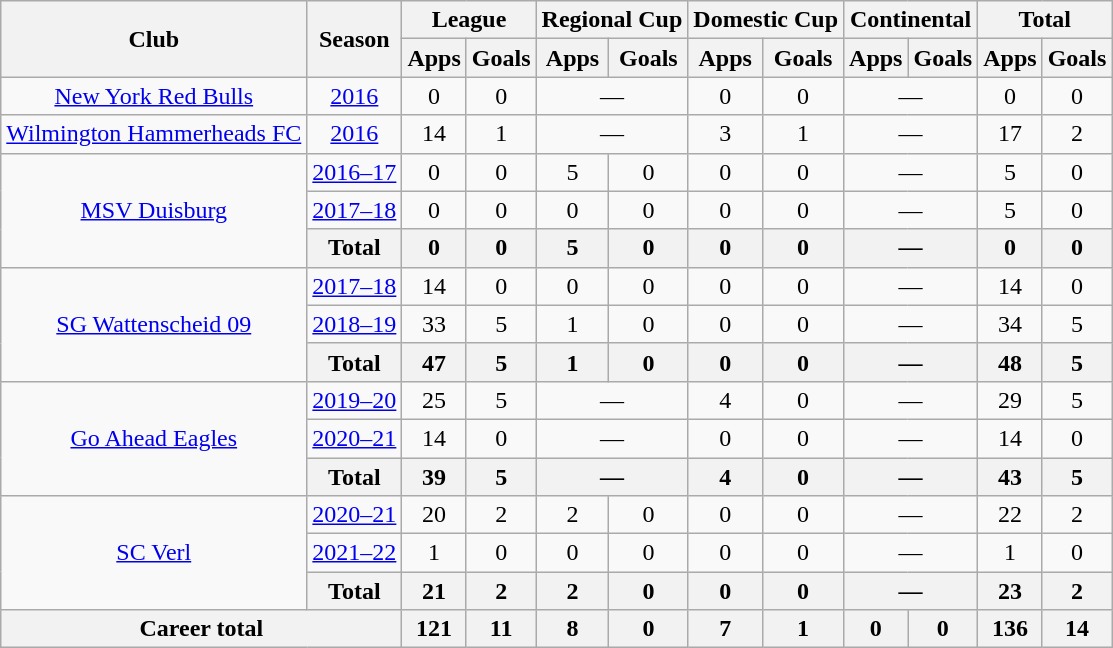<table class="wikitable" style="text-align:center">
<tr>
<th rowspan="2">Club</th>
<th rowspan="2">Season</th>
<th colspan="2">League</th>
<th colspan="2">Regional Cup</th>
<th colspan="2">Domestic Cup</th>
<th colspan="2">Continental</th>
<th colspan="2">Total</th>
</tr>
<tr>
<th>Apps</th>
<th>Goals</th>
<th>Apps</th>
<th>Goals</th>
<th>Apps</th>
<th>Goals</th>
<th>Apps</th>
<th>Goals</th>
<th>Apps</th>
<th>Goals</th>
</tr>
<tr>
<td><a href='#'>New York Red Bulls</a></td>
<td><a href='#'>2016</a></td>
<td>0</td>
<td>0</td>
<td colspan="2">—</td>
<td>0</td>
<td>0</td>
<td colspan="2">—</td>
<td>0</td>
<td>0</td>
</tr>
<tr>
<td><a href='#'>Wilmington Hammerheads FC</a></td>
<td><a href='#'>2016</a></td>
<td>14</td>
<td>1</td>
<td colspan="2">—</td>
<td>3</td>
<td>1</td>
<td colspan="2">—</td>
<td>17</td>
<td>2</td>
</tr>
<tr>
<td rowspan="3"><a href='#'>MSV Duisburg</a></td>
<td><a href='#'>2016–17</a></td>
<td>0</td>
<td>0</td>
<td>5</td>
<td>0</td>
<td>0</td>
<td>0</td>
<td colspan="2">—</td>
<td>5</td>
<td>0</td>
</tr>
<tr>
<td><a href='#'>2017–18</a></td>
<td>0</td>
<td>0</td>
<td>0</td>
<td>0</td>
<td>0</td>
<td>0</td>
<td colspan="2">—</td>
<td>5</td>
<td>0</td>
</tr>
<tr>
<th>Total</th>
<th>0</th>
<th>0</th>
<th>5</th>
<th>0</th>
<th>0</th>
<th>0</th>
<th colspan="2">—</th>
<th>0</th>
<th>0</th>
</tr>
<tr>
<td rowspan="3"><a href='#'>SG Wattenscheid 09</a></td>
<td><a href='#'>2017–18</a></td>
<td>14</td>
<td>0</td>
<td>0</td>
<td>0</td>
<td>0</td>
<td>0</td>
<td colspan="2">—</td>
<td>14</td>
<td>0</td>
</tr>
<tr>
<td><a href='#'>2018–19</a></td>
<td>33</td>
<td>5</td>
<td>1</td>
<td>0</td>
<td>0</td>
<td>0</td>
<td colspan="2">—</td>
<td>34</td>
<td>5</td>
</tr>
<tr>
<th>Total</th>
<th>47</th>
<th>5</th>
<th>1</th>
<th>0</th>
<th>0</th>
<th>0</th>
<th colspan="2">—</th>
<th>48</th>
<th>5</th>
</tr>
<tr>
<td rowspan="3"><a href='#'>Go Ahead Eagles</a></td>
<td><a href='#'>2019–20</a></td>
<td>25</td>
<td>5</td>
<td colspan="2">—</td>
<td>4</td>
<td>0</td>
<td colspan="2">—</td>
<td>29</td>
<td>5</td>
</tr>
<tr>
<td><a href='#'>2020–21</a></td>
<td>14</td>
<td>0</td>
<td colspan="2">—</td>
<td>0</td>
<td>0</td>
<td colspan="2">—</td>
<td>14</td>
<td>0</td>
</tr>
<tr>
<th>Total</th>
<th>39</th>
<th>5</th>
<th colspan="2">—</th>
<th>4</th>
<th>0</th>
<th colspan="2">—</th>
<th>43</th>
<th>5</th>
</tr>
<tr>
<td rowspan="3"><a href='#'>SC Verl</a></td>
<td><a href='#'>2020–21</a></td>
<td>20</td>
<td>2</td>
<td>2</td>
<td>0</td>
<td>0</td>
<td>0</td>
<td colspan="2">—</td>
<td>22</td>
<td>2</td>
</tr>
<tr>
<td><a href='#'>2021–22</a></td>
<td>1</td>
<td>0</td>
<td>0</td>
<td>0</td>
<td>0</td>
<td>0</td>
<td colspan="2">—</td>
<td>1</td>
<td>0</td>
</tr>
<tr>
<th>Total</th>
<th>21</th>
<th>2</th>
<th>2</th>
<th>0</th>
<th>0</th>
<th>0</th>
<th colspan="2">—</th>
<th>23</th>
<th>2</th>
</tr>
<tr>
<th colspan="2">Career total</th>
<th>121</th>
<th>11</th>
<th>8</th>
<th>0</th>
<th>7</th>
<th>1</th>
<th>0</th>
<th>0</th>
<th>136</th>
<th>14</th>
</tr>
</table>
